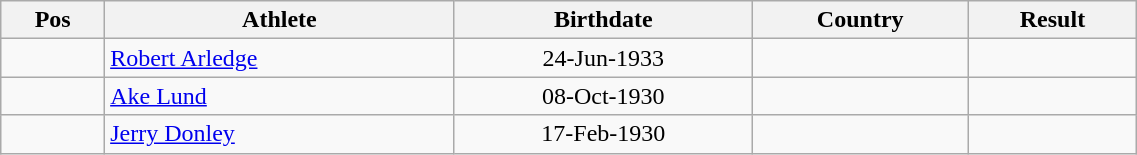<table class="wikitable"  style="text-align:center; width:60%;">
<tr>
<th>Pos</th>
<th>Athlete</th>
<th>Birthdate</th>
<th>Country</th>
<th>Result</th>
</tr>
<tr>
<td align=center></td>
<td align=left><a href='#'>Robert Arledge</a></td>
<td>24-Jun-1933</td>
<td align=left></td>
<td></td>
</tr>
<tr>
<td align=center></td>
<td align=left><a href='#'>Ake Lund</a></td>
<td>08-Oct-1930</td>
<td align=left></td>
<td></td>
</tr>
<tr>
<td align=center></td>
<td align=left><a href='#'>Jerry Donley</a></td>
<td>17-Feb-1930</td>
<td align=left></td>
<td></td>
</tr>
</table>
